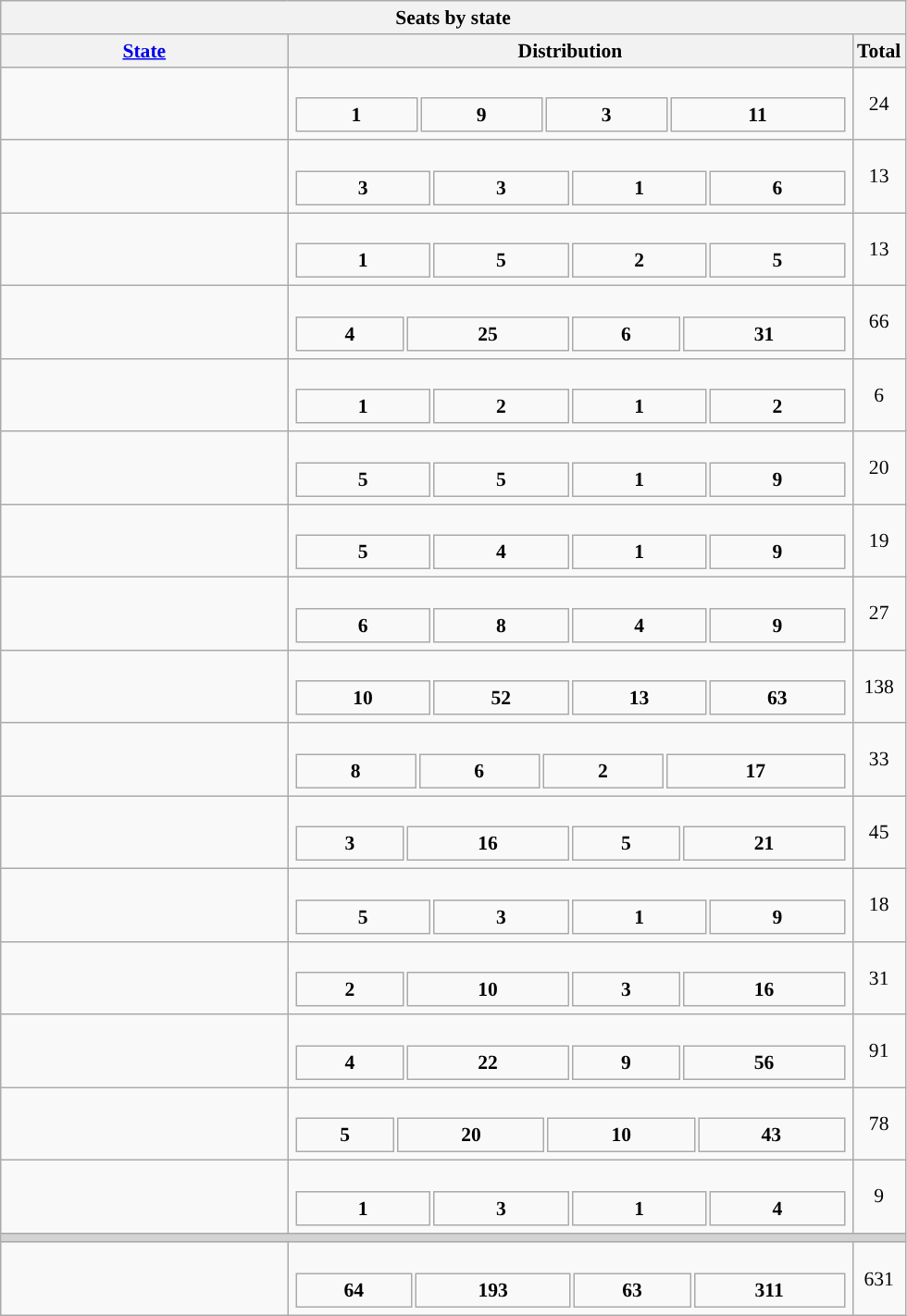<table class="wikitable" style="text-align:center;font-size:90%">
<tr>
<th colspan=3>Seats by state</th>
</tr>
<tr>
<th class="wikitable sortable" style="width:200px;"><a href='#'>State</a></th>
<th>Distribution</th>
<th>Total</th>
</tr>
<tr>
<td align="left"></td>
<td><br><table style="width:400px; height:26px; text-align:center;">
<tr style="font-weight:bold">
<td style="background:">1</td>
<td style="background:">9</td>
<td style="background:">3</td>
<td style="background:">11</td>
</tr>
</table>
</td>
<td>24</td>
</tr>
<tr>
<td align="left"></td>
<td><br><table style="width:400px; height:26px; text-align:center;">
<tr style="font-weight:bold">
<td style="background:">3</td>
<td style="background:">3</td>
<td style="background:">1</td>
<td style="background:">6</td>
</tr>
</table>
</td>
<td>13</td>
</tr>
<tr>
<td align="left"></td>
<td><br><table style="width:400px; height:26px; text-align:center;">
<tr style="font-weight:bold">
<td style="background:">1</td>
<td style="background:">5</td>
<td style="background:">2</td>
<td style="background:">5</td>
</tr>
</table>
</td>
<td>13</td>
</tr>
<tr>
<td align="left"></td>
<td><br><table style="width:400px; height:26px; text-align:center;">
<tr style="font-weight:bold">
<td style="background:">4</td>
<td style="background:">25</td>
<td style="background:">6</td>
<td style="background:">31</td>
</tr>
</table>
</td>
<td>66</td>
</tr>
<tr>
<td align="left"></td>
<td><br><table style="width:400px; height:26px; text-align:center;">
<tr style="font-weight:bold">
<td style="background:">1</td>
<td style="background:">2</td>
<td style="background:">1</td>
<td style="background:">2</td>
</tr>
</table>
</td>
<td>6</td>
</tr>
<tr>
<td align="left"></td>
<td><br><table style="width:400px; height:26px; text-align:center;">
<tr style="font-weight:bold">
<td style="background:">5</td>
<td style="background:">5</td>
<td style="background:">1</td>
<td style="background:">9</td>
</tr>
</table>
</td>
<td>20</td>
</tr>
<tr>
<td align="left"></td>
<td><br><table style="width:400px; height:26px; text-align:center;">
<tr style="font-weight:bold">
<td style="background:">5</td>
<td style="background:">4</td>
<td style="background:">1</td>
<td style="background:">9</td>
</tr>
</table>
</td>
<td>19</td>
</tr>
<tr>
<td align="left"></td>
<td><br><table style="width:400px; height:26px; text-align:center;">
<tr style="font-weight:bold">
<td style="background:">6</td>
<td style="background:">8</td>
<td style="background:">4</td>
<td style="background:">9</td>
</tr>
</table>
</td>
<td>27</td>
</tr>
<tr>
<td align="left"></td>
<td><br><table style="width:400px; height:26px; text-align:center;">
<tr style="font-weight:bold">
<td style="background:">10</td>
<td style="background:">52</td>
<td style="background:">13</td>
<td style="background:">63</td>
</tr>
</table>
</td>
<td>138</td>
</tr>
<tr>
<td align="left"></td>
<td><br><table style="width:400px; height:26px; text-align:center;">
<tr style="font-weight:bold">
<td style="background:">8</td>
<td style="background:">6</td>
<td style="background:">2</td>
<td style="background:">17</td>
</tr>
</table>
</td>
<td>33</td>
</tr>
<tr>
<td align="left"></td>
<td><br><table style="width:400px; height:26px; text-align:center;">
<tr style="font-weight:bold">
<td style="background:">3</td>
<td style="background:">16</td>
<td style="background:">5</td>
<td style="background:">21</td>
</tr>
</table>
</td>
<td>45</td>
</tr>
<tr>
<td align="left"></td>
<td><br><table style="width:400px; height:26px; text-align:center;">
<tr style="font-weight:bold">
<td style="background:">5</td>
<td style="background:">3</td>
<td style="background:">1</td>
<td style="background:">9</td>
</tr>
</table>
</td>
<td>18</td>
</tr>
<tr>
<td align="left"></td>
<td><br><table style="width:400px; height:26px; text-align:center;">
<tr style="font-weight:bold">
<td style="background:">2</td>
<td style="background:">10</td>
<td style="background:">3</td>
<td style="background:">16</td>
</tr>
</table>
</td>
<td>31</td>
</tr>
<tr>
<td align="left"></td>
<td><br><table style="width:400px; height:26px; text-align:center;">
<tr style="font-weight:bold">
<td style="background:">4</td>
<td style="background:">22</td>
<td style="background:">9</td>
<td style="background:">56</td>
</tr>
</table>
</td>
<td>91</td>
</tr>
<tr>
<td align="left"></td>
<td><br><table style="width:400px; height:26px; text-align:center;">
<tr style="font-weight:bold">
<td style="background:">5</td>
<td style="background:">20</td>
<td style="background:">10</td>
<td style="background:">43</td>
</tr>
</table>
</td>
<td>78</td>
</tr>
<tr>
<td align="left"></td>
<td><br><table style="width:400px; height:26px; text-align:center;">
<tr style="font-weight:bold">
<td style="background:">1</td>
<td style="background:">3</td>
<td style="background:">1</td>
<td style="background:">4</td>
</tr>
</table>
</td>
<td>9</td>
</tr>
<tr>
<td colspan=3 bgcolor=lightgrey></td>
</tr>
<tr>
<td align="left"></td>
<td><br><table style="width:400px; height:26px; text-align:center;">
<tr style="font-weight:bold">
<td style="background:">64</td>
<td style="background:">193</td>
<td style="background:">63</td>
<td style="background:">311</td>
</tr>
</table>
</td>
<td>631</td>
</tr>
</table>
